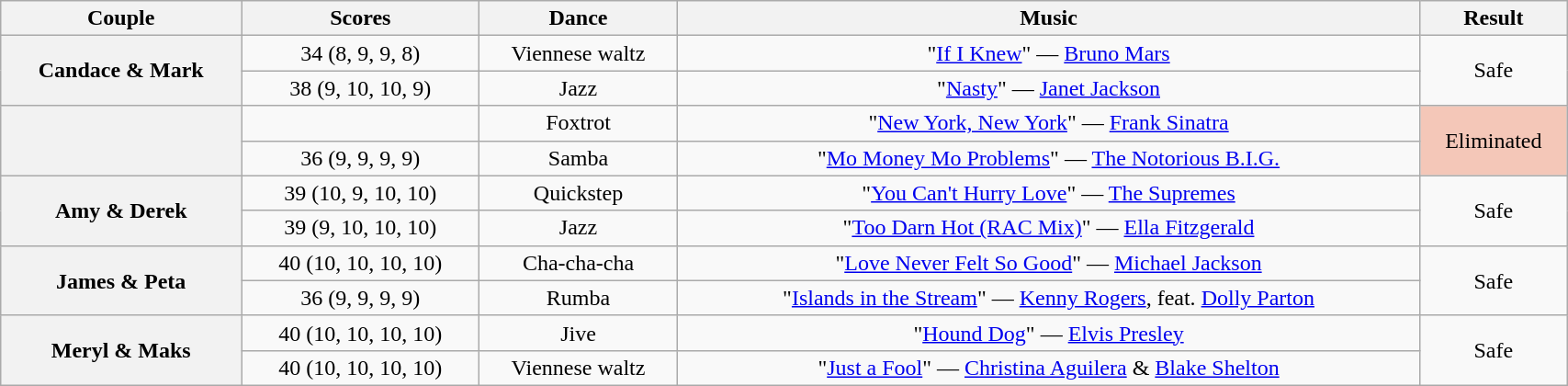<table class="wikitable sortable" style="text-align:center; width:90%">
<tr>
<th scope="col">Couple</th>
<th scope="col">Scores</th>
<th scope="col" class="unsortable">Dance</th>
<th scope="col" class="unsortable">Music</th>
<th scope="col" class="unsortable">Result</th>
</tr>
<tr>
<th scope="row" rowspan=2>Candace & Mark</th>
<td>34 (8, 9, 9, 8)</td>
<td>Viennese waltz</td>
<td>"<a href='#'>If I Knew</a>" — <a href='#'>Bruno Mars</a></td>
<td rowspan=2>Safe</td>
</tr>
<tr>
<td>38 (9, 10, 10, 9)</td>
<td>Jazz</td>
<td>"<a href='#'>Nasty</a>" — <a href='#'>Janet Jackson</a></td>
</tr>
<tr>
<th scope="row" rowspan=2></th>
<td></td>
<td>Foxtrot</td>
<td>"<a href='#'>New York, New York</a>" — <a href='#'>Frank Sinatra</a></td>
<td rowspan=2 bgcolor=f4c7b8>Eliminated</td>
</tr>
<tr>
<td>36 (9, 9, 9, 9)</td>
<td>Samba</td>
<td>"<a href='#'>Mo Money Mo Problems</a>" — <a href='#'>The Notorious B.I.G.</a></td>
</tr>
<tr>
<th scope="row" rowspan=2>Amy & Derek</th>
<td>39 (10, 9, 10, 10)</td>
<td>Quickstep</td>
<td>"<a href='#'>You Can't Hurry Love</a>" — <a href='#'>The Supremes</a></td>
<td rowspan=2>Safe</td>
</tr>
<tr>
<td>39 (9, 10, 10, 10)</td>
<td>Jazz</td>
<td>"<a href='#'>Too Darn Hot (RAC Mix)</a>" — <a href='#'>Ella Fitzgerald</a></td>
</tr>
<tr>
<th scope="row" rowspan=2>James & Peta</th>
<td>40 (10, 10, 10, 10)</td>
<td>Cha-cha-cha</td>
<td>"<a href='#'>Love Never Felt So Good</a>" — <a href='#'>Michael Jackson</a></td>
<td rowspan=2>Safe</td>
</tr>
<tr>
<td>36 (9, 9, 9, 9)</td>
<td>Rumba</td>
<td>"<a href='#'>Islands in the Stream</a>" — <a href='#'>Kenny Rogers</a>, feat. <a href='#'>Dolly Parton</a></td>
</tr>
<tr>
<th scope="row" rowspan=2>Meryl & Maks</th>
<td>40 (10, 10, 10, 10)</td>
<td>Jive</td>
<td>"<a href='#'>Hound Dog</a>" — <a href='#'>Elvis Presley</a></td>
<td rowspan=2>Safe</td>
</tr>
<tr>
<td>40 (10, 10, 10, 10)</td>
<td>Viennese waltz</td>
<td>"<a href='#'>Just a Fool</a>" — <a href='#'>Christina Aguilera</a> & <a href='#'>Blake Shelton</a></td>
</tr>
</table>
